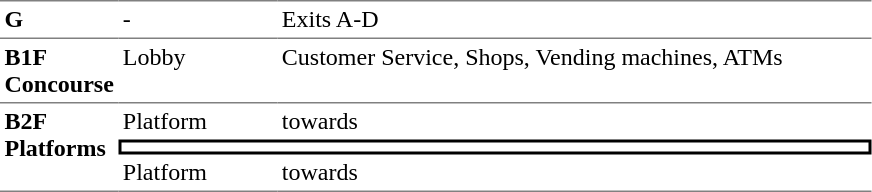<table border=0 cellspacing=0 cellpadding=3>
<tr>
<td style="border-top:solid 1px gray;" width=50 valign=top><strong>G</strong></td>
<td style="border-top:solid 1px gray;" width=100 valign=top>-</td>
<td style="border-top:solid 1px gray;" width=390 valign=top>Exits A-D</td>
</tr>
<tr>
<td style="border-bottom:solid 1px gray; border-top:solid 1px gray;" valign=top width=50><strong>B1F<br>Concourse</strong></td>
<td style="border-bottom:solid 1px gray; border-top:solid 1px gray;" valign=top width=100>Lobby</td>
<td style="border-bottom:solid 1px gray; border-top:solid 1px gray;" valign=top width=390>Customer Service, Shops, Vending machines, ATMs</td>
</tr>
<tr>
<td style="border-bottom:solid 1px gray;" rowspan=3 valign=top><strong>B2F<br>Platforms</strong></td>
<td>Platform</td>
<td>  towards  </td>
</tr>
<tr>
<td style="border-right:solid 2px black;border-left:solid 2px black;border-top:solid 2px black;border-bottom:solid 2px black;text-align:center;" colspan=2></td>
</tr>
<tr>
<td style="border-bottom:solid 1px gray;">Platform</td>
<td style="border-bottom:solid 1px gray;">  towards   </td>
</tr>
</table>
